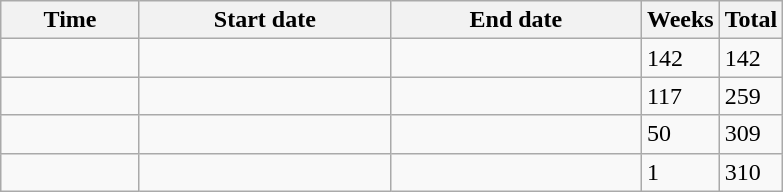<table class="sortable wikitable">
<tr>
<th width=85>Time</th>
<th width=160>Start date</th>
<th width=160>End date</th>
<th>Weeks</th>
<th>Total</th>
</tr>
<tr>
<td></td>
<td></td>
<td></td>
<td>142</td>
<td>142</td>
</tr>
<tr>
<td></td>
<td></td>
<td></td>
<td>117</td>
<td>259</td>
</tr>
<tr>
<td></td>
<td></td>
<td></td>
<td>50</td>
<td>309</td>
</tr>
<tr>
<td></td>
<td></td>
<td></td>
<td>1</td>
<td>310</td>
</tr>
</table>
